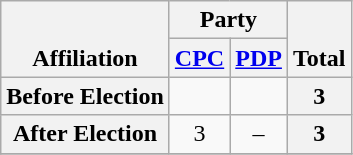<table class=wikitable style="text-align:center">
<tr style="vertical-align:bottom;">
<th rowspan=2>Affiliation</th>
<th colspan=2>Party</th>
<th rowspan=2>Total</th>
</tr>
<tr>
<th><a href='#'>CPC</a></th>
<th><a href='#'>PDP</a></th>
</tr>
<tr>
<th>Before Election</th>
<td></td>
<td></td>
<th>3</th>
</tr>
<tr>
<th>After Election</th>
<td>3</td>
<td>–</td>
<th>3</th>
</tr>
<tr>
</tr>
</table>
